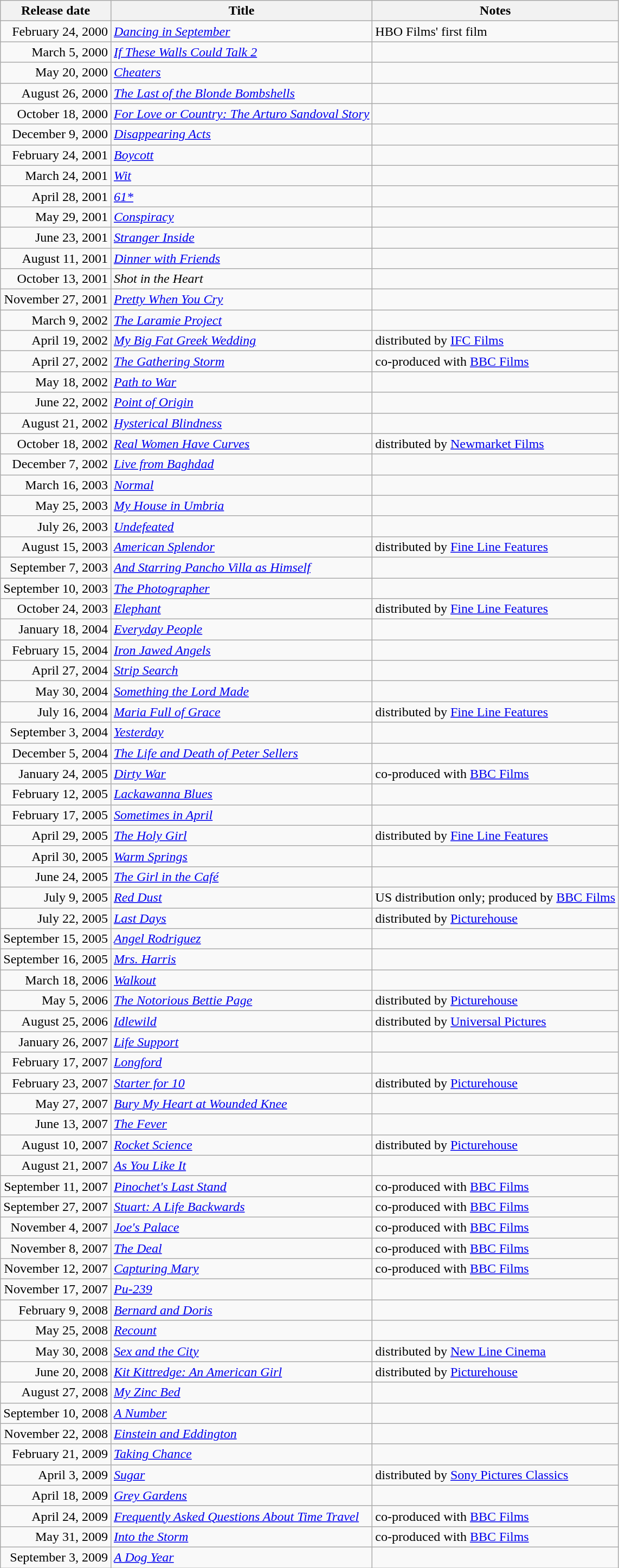<table class="wikitable sortable">
<tr>
<th>Release date</th>
<th>Title</th>
<th>Notes</th>
</tr>
<tr>
<td style="text-align:right;">February 24, 2000</td>
<td><em><a href='#'>Dancing in September</a></em></td>
<td>HBO Films' first film</td>
</tr>
<tr>
<td style="text-align:right;">March 5, 2000</td>
<td><em><a href='#'>If These Walls Could Talk 2</a></em></td>
<td></td>
</tr>
<tr>
<td style="text-align:right;">May 20, 2000</td>
<td><em><a href='#'>Cheaters</a></em></td>
<td></td>
</tr>
<tr>
<td style="text-align:right;">August 26, 2000</td>
<td><em><a href='#'>The Last of the Blonde Bombshells</a></em></td>
<td></td>
</tr>
<tr>
<td style="text-align:right;">October 18, 2000</td>
<td><em><a href='#'>For Love or Country: The Arturo Sandoval Story</a></em></td>
<td></td>
</tr>
<tr>
<td style="text-align:right;">December 9, 2000</td>
<td><em><a href='#'>Disappearing Acts</a></em></td>
<td></td>
</tr>
<tr>
<td style="text-align:right;">February 24, 2001</td>
<td><em><a href='#'>Boycott</a></em></td>
<td></td>
</tr>
<tr>
<td style="text-align:right;">March 24, 2001</td>
<td><em><a href='#'>Wit</a></em></td>
<td></td>
</tr>
<tr>
<td style="text-align:right;">April 28, 2001</td>
<td><em><a href='#'>61*</a></em></td>
<td></td>
</tr>
<tr>
<td style="text-align:right;">May 29, 2001</td>
<td><em><a href='#'>Conspiracy</a></em></td>
<td></td>
</tr>
<tr>
<td style="text-align:right;">June 23, 2001</td>
<td><em><a href='#'>Stranger Inside</a></em></td>
<td></td>
</tr>
<tr>
<td style="text-align:right;">August 11, 2001</td>
<td><a href='#'><em>Dinner with Friends</em></a></td>
<td></td>
</tr>
<tr>
<td style="text-align:right;">October 13, 2001</td>
<td><em>Shot in the Heart</em></td>
<td></td>
</tr>
<tr>
<td style="text-align:right;">November 27, 2001</td>
<td><em><a href='#'>Pretty When You Cry</a></em></td>
<td></td>
</tr>
<tr>
<td style="text-align:right;">March 9, 2002</td>
<td><em><a href='#'>The Laramie Project</a></em></td>
<td></td>
</tr>
<tr>
<td style="text-align:right;">April 19, 2002</td>
<td><em><a href='#'>My Big Fat Greek Wedding</a></em></td>
<td>distributed by <a href='#'>IFC Films</a></td>
</tr>
<tr>
<td style="text-align:right;">April 27, 2002</td>
<td><em><a href='#'>The Gathering Storm</a></em></td>
<td>co-produced with <a href='#'>BBC Films</a></td>
</tr>
<tr>
<td style="text-align:right;">May 18, 2002</td>
<td><em><a href='#'>Path to War</a></em></td>
<td></td>
</tr>
<tr>
<td style="text-align:right;">June 22, 2002</td>
<td><em><a href='#'>Point of Origin</a></em></td>
<td></td>
</tr>
<tr>
<td style="text-align:right;">August 21, 2002</td>
<td><em><a href='#'>Hysterical Blindness</a></em></td>
<td></td>
</tr>
<tr>
<td style="text-align:right;">October 18, 2002</td>
<td><em><a href='#'>Real Women Have Curves</a></em></td>
<td>distributed by <a href='#'>Newmarket Films</a></td>
</tr>
<tr>
<td style="text-align:right;">December 7, 2002</td>
<td><em><a href='#'>Live from Baghdad</a></em></td>
<td></td>
</tr>
<tr>
<td style="text-align:right;">March 16, 2003</td>
<td><em><a href='#'>Normal</a></em></td>
<td></td>
</tr>
<tr>
<td style="text-align:right;">May 25, 2003</td>
<td><em><a href='#'>My House in Umbria</a></em></td>
<td></td>
</tr>
<tr>
<td style="text-align:right;">July 26, 2003</td>
<td><em><a href='#'>Undefeated</a></em></td>
<td></td>
</tr>
<tr>
<td style="text-align:right;">August 15, 2003</td>
<td><em><a href='#'>American Splendor</a></em></td>
<td>distributed by <a href='#'>Fine Line Features</a></td>
</tr>
<tr>
<td style="text-align:right;">September 7, 2003</td>
<td><em><a href='#'>And Starring Pancho Villa as Himself</a></em></td>
<td></td>
</tr>
<tr>
<td style="text-align:right;">September 10, 2003</td>
<td><em><a href='#'>The Photographer</a></em></td>
<td></td>
</tr>
<tr>
<td style="text-align:right;">October 24, 2003</td>
<td><em><a href='#'>Elephant</a></em></td>
<td>distributed by <a href='#'>Fine Line Features</a></td>
</tr>
<tr>
<td style="text-align:right;">January 18, 2004</td>
<td><em><a href='#'>Everyday People</a></em></td>
<td></td>
</tr>
<tr>
<td style="text-align:right;">February 15, 2004</td>
<td><em><a href='#'>Iron Jawed Angels</a></em></td>
<td></td>
</tr>
<tr>
<td style="text-align:right;">April 27, 2004</td>
<td><em><a href='#'>Strip Search</a></em></td>
<td></td>
</tr>
<tr>
<td style="text-align:right;">May 30, 2004</td>
<td><em><a href='#'>Something the Lord Made</a></em></td>
<td></td>
</tr>
<tr>
<td style="text-align:right;">July 16, 2004</td>
<td><em><a href='#'>Maria Full of Grace</a></em></td>
<td>distributed by <a href='#'>Fine Line Features</a></td>
</tr>
<tr>
<td style="text-align:right;">September 3, 2004</td>
<td><em><a href='#'>Yesterday</a></em></td>
<td></td>
</tr>
<tr>
<td style="text-align:right;">December 5, 2004</td>
<td><em><a href='#'>The Life and Death of Peter Sellers</a></em></td>
<td></td>
</tr>
<tr>
<td style="text-align:right;">January 24, 2005</td>
<td><em><a href='#'>Dirty War</a></em></td>
<td>co-produced with <a href='#'>BBC Films</a></td>
</tr>
<tr>
<td style="text-align:right;">February 12, 2005</td>
<td><em><a href='#'>Lackawanna Blues</a></em></td>
<td></td>
</tr>
<tr>
<td style="text-align:right;">February 17, 2005</td>
<td><em><a href='#'>Sometimes in April</a></em></td>
<td></td>
</tr>
<tr>
<td style="text-align:right;">April 29, 2005</td>
<td><em><a href='#'>The Holy Girl</a></em></td>
<td>distributed by <a href='#'>Fine Line Features</a></td>
</tr>
<tr>
<td style="text-align:right;">April 30, 2005</td>
<td><em><a href='#'>Warm Springs</a></em></td>
<td></td>
</tr>
<tr>
<td style="text-align:right;">June 24, 2005</td>
<td><em><a href='#'>The Girl in the Café</a></em></td>
<td></td>
</tr>
<tr>
<td style="text-align:right;">July 9, 2005</td>
<td><em><a href='#'>Red Dust</a></em></td>
<td>US distribution only; produced by <a href='#'>BBC Films</a></td>
</tr>
<tr>
<td style="text-align:right;">July 22, 2005</td>
<td><em><a href='#'>Last Days</a></em></td>
<td>distributed by <a href='#'>Picturehouse</a></td>
</tr>
<tr>
<td style="text-align:right;">September 15, 2005</td>
<td><em><a href='#'>Angel Rodriguez</a></em></td>
<td></td>
</tr>
<tr>
<td style="text-align:right;">September 16, 2005</td>
<td><em><a href='#'>Mrs. Harris</a></em></td>
<td></td>
</tr>
<tr>
<td style="text-align:right;">March 18, 2006</td>
<td><em><a href='#'>Walkout</a></em></td>
<td></td>
</tr>
<tr>
<td style="text-align:right;">May 5, 2006</td>
<td><em><a href='#'>The Notorious Bettie Page</a></em></td>
<td>distributed by <a href='#'>Picturehouse</a></td>
</tr>
<tr>
<td style="text-align:right;">August 25, 2006</td>
<td><em><a href='#'>Idlewild</a></em></td>
<td>distributed by <a href='#'>Universal Pictures</a></td>
</tr>
<tr>
<td style="text-align:right;">January 26, 2007</td>
<td><em><a href='#'>Life Support</a></em></td>
<td></td>
</tr>
<tr>
<td style="text-align:right;">February 17, 2007</td>
<td><em><a href='#'>Longford</a></em></td>
<td></td>
</tr>
<tr>
<td style="text-align:right;">February 23, 2007</td>
<td><em><a href='#'>Starter for 10</a></em></td>
<td>distributed by <a href='#'>Picturehouse</a></td>
</tr>
<tr>
<td style="text-align:right;">May 27, 2007</td>
<td><em><a href='#'>Bury My Heart at Wounded Knee</a></em></td>
<td></td>
</tr>
<tr>
<td style="text-align:right;">June 13, 2007</td>
<td><em><a href='#'>The Fever</a></em></td>
<td></td>
</tr>
<tr>
<td style="text-align:right;">August 10, 2007</td>
<td><em><a href='#'>Rocket Science</a></em></td>
<td>distributed by <a href='#'>Picturehouse</a></td>
</tr>
<tr>
<td style="text-align:right;">August 21, 2007</td>
<td><em><a href='#'>As You Like It</a></em></td>
<td></td>
</tr>
<tr>
<td style="text-align:right;">September 11, 2007</td>
<td><em><a href='#'>Pinochet's Last Stand</a></em></td>
<td>co-produced with <a href='#'>BBC Films</a></td>
</tr>
<tr>
<td style="text-align:right;">September 27, 2007</td>
<td><em><a href='#'>Stuart: A Life Backwards</a></em></td>
<td>co-produced with <a href='#'>BBC Films</a></td>
</tr>
<tr>
<td style="text-align:right;">November 4, 2007</td>
<td><em><a href='#'>Joe's Palace</a></em></td>
<td>co-produced with <a href='#'>BBC Films</a></td>
</tr>
<tr>
<td style="text-align:right;">November 8, 2007</td>
<td><em><a href='#'>The Deal</a></em></td>
<td>co-produced with <a href='#'>BBC Films</a></td>
</tr>
<tr>
<td style="text-align:right;">November 12, 2007</td>
<td><em><a href='#'>Capturing Mary</a></em></td>
<td>co-produced with <a href='#'>BBC Films</a></td>
</tr>
<tr>
<td style="text-align:right;">November 17, 2007</td>
<td><em><a href='#'>Pu-239</a></em></td>
<td></td>
</tr>
<tr>
<td style="text-align:right;">February 9, 2008</td>
<td><em><a href='#'>Bernard and Doris</a></em></td>
<td></td>
</tr>
<tr>
<td style="text-align:right;">May 25, 2008</td>
<td><em><a href='#'>Recount</a></em></td>
<td></td>
</tr>
<tr>
<td style="text-align:right;">May 30, 2008</td>
<td><em><a href='#'>Sex and the City</a></em></td>
<td>distributed by <a href='#'>New Line Cinema</a></td>
</tr>
<tr>
<td style="text-align:right;">June 20, 2008</td>
<td><em><a href='#'>Kit Kittredge: An American Girl</a></em></td>
<td>distributed by <a href='#'>Picturehouse</a></td>
</tr>
<tr>
<td style="text-align:right;">August 27, 2008</td>
<td><em><a href='#'>My Zinc Bed</a></em></td>
<td></td>
</tr>
<tr>
<td style="text-align:right;">September 10, 2008</td>
<td><em><a href='#'>A Number</a></em></td>
<td></td>
</tr>
<tr>
<td style="text-align:right;">November 22, 2008</td>
<td><em><a href='#'>Einstein and Eddington</a></em></td>
<td></td>
</tr>
<tr>
<td style="text-align:right;">February 21, 2009</td>
<td><em><a href='#'>Taking Chance</a></em></td>
<td></td>
</tr>
<tr>
<td style="text-align:right;">April 3, 2009</td>
<td><em><a href='#'>Sugar</a></em></td>
<td>distributed by <a href='#'>Sony Pictures Classics</a></td>
</tr>
<tr>
<td style="text-align:right;">April 18, 2009</td>
<td><em><a href='#'>Grey Gardens</a></em></td>
<td></td>
</tr>
<tr>
<td style="text-align:right;">April 24, 2009</td>
<td><em><a href='#'>Frequently Asked Questions About Time Travel</a></em></td>
<td>co-produced with <a href='#'>BBC Films</a></td>
</tr>
<tr>
<td style="text-align:right;">May 31, 2009</td>
<td><em><a href='#'>Into the Storm</a></em></td>
<td>co-produced with <a href='#'>BBC Films</a></td>
</tr>
<tr>
<td style="text-align:right;">September 3, 2009</td>
<td><em><a href='#'>A Dog Year</a></em></td>
<td></td>
</tr>
</table>
